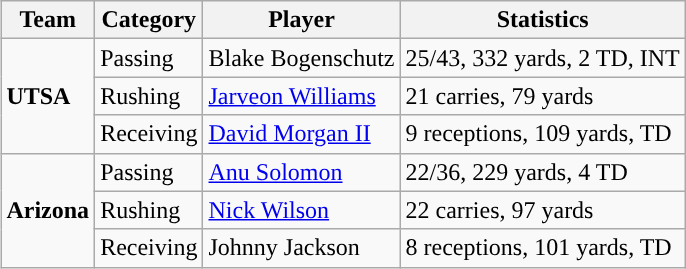<table class="wikitable" style="float: right;">
<tr>
<th>Team</th>
<th>Category</th>
<th>Player</th>
<th>Statistics</th>
</tr>
<tr>
<td rowspan=3><strong>UTSA</strong></td>
<td>Passing</td>
<td>Blake Bogenschutz</td>
<td>25/43, 332 yards, 2 TD, INT</td>
</tr>
<tr>
<td>Rushing</td>
<td><a href='#'>Jarveon Williams</a></td>
<td>21 carries, 79 yards</td>
</tr>
<tr>
<td>Receiving</td>
<td><a href='#'>David Morgan II</a></td>
<td>9 receptions, 109 yards, TD</td>
</tr>
<tr>
<td rowspan=3><strong>Arizona</strong></td>
<td>Passing</td>
<td><a href='#'>Anu Solomon</a></td>
<td>22/36, 229 yards, 4 TD</td>
</tr>
<tr>
<td>Rushing</td>
<td><a href='#'>Nick Wilson</a></td>
<td>22 carries, 97 yards</td>
</tr>
<tr>
<td>Receiving</td>
<td>Johnny Jackson</td>
<td>8 receptions, 101 yards, TD</td>
</tr>
</table>
